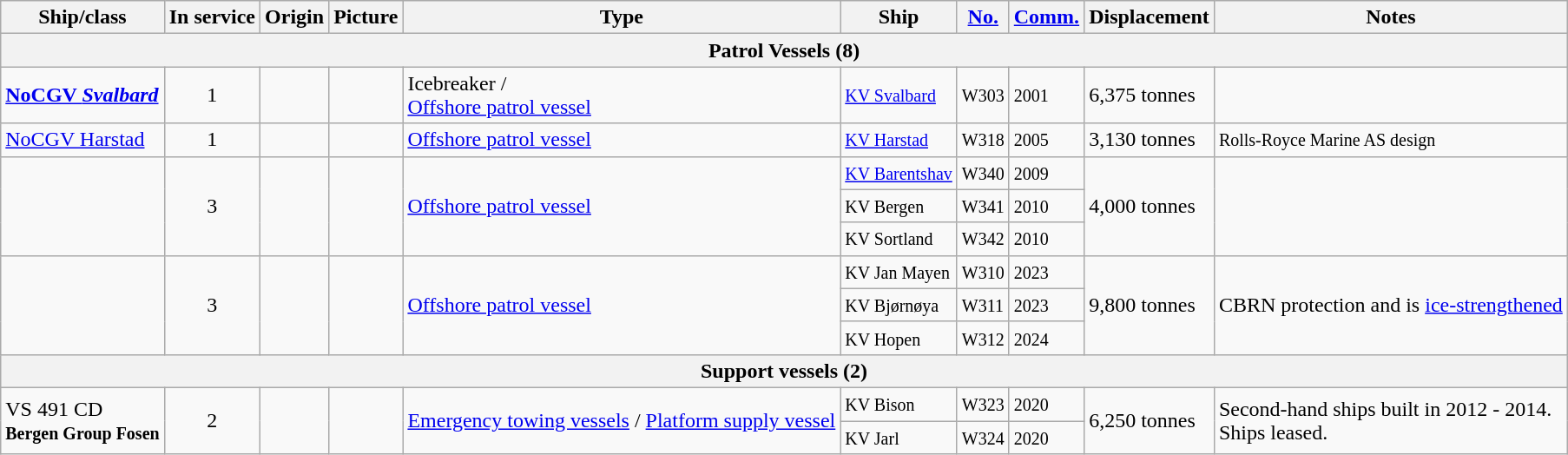<table class="wikitable">
<tr>
<th>Ship/class</th>
<th>In service</th>
<th>Origin</th>
<th>Picture</th>
<th>Type</th>
<th>Ship</th>
<th><a href='#'>No.</a></th>
<th><a href='#'>Comm.</a></th>
<th>Displacement</th>
<th>Notes</th>
</tr>
<tr>
<th colspan="10">Patrol Vessels (8)</th>
</tr>
<tr>
<td><a href='#'><strong>NoCGV <em>Svalbard<strong><em></a></td>
<td style="text-align: center;"></strong>1<strong></td>
<td></td>
<td></td>
<td>Icebreaker /<br><a href='#'>Offshore patrol vessel</a></td>
<td><a href='#'><small>KV </em>Svalbard<em></small></a></td>
<td><small>W303</small></td>
<td><small>2001</small></td>
<td>6,375 tonnes</td>
<td></td>
</tr>
<tr>
<td></strong><a href='#'>NoCGV </em>Harstad<em></a><strong></td>
<td style="text-align: center;"></strong>1<strong></td>
<td></td>
<td></td>
<td><a href='#'>Offshore patrol vessel</a></td>
<td><a href='#'><small>KV </em>Harstad<em></small></a></td>
<td><small>W318</small></td>
<td><small>2005</small></td>
<td>3,130 tonnes</td>
<td><small>Rolls-Royce Marine AS design</small></td>
</tr>
<tr>
<td rowspan="3"></strong><strong></td>
<td rowspan="3" style="text-align: center;"></strong>3<strong></td>
<td rowspan="3"></td>
<td rowspan="3"></td>
<td rowspan="3"><a href='#'>Offshore patrol vessel</a></td>
<td><a href='#'><small>KV </em>Barentshav<em></small></a></td>
<td><small>W340</small></td>
<td><small>2009</small></td>
<td rowspan="3">4,000 tonnes</td>
<td rowspan="3"></td>
</tr>
<tr>
<td><small>KV </em>Bergen<em></small></td>
<td><small>W341</small></td>
<td><small>2010</small></td>
</tr>
<tr>
<td><small>KV </em>Sortland<em></small></td>
<td><small>W342</small></td>
<td><small>2010</small></td>
</tr>
<tr>
<td rowspan="3"></strong><strong></td>
<td rowspan="3" style="text-align: center;"></strong>3<strong></td>
<td rowspan="3"></td>
<td rowspan="3"></td>
<td rowspan="3"><a href='#'>Offshore patrol vessel</a></td>
<td><small>KV </em>Jan Mayen<em></small></td>
<td><small>W310</small></td>
<td><small>2023</small></td>
<td rowspan="3">9,800 tonnes</td>
<td rowspan="3">CBRN protection and is <a href='#'>ice-strengthened</a></td>
</tr>
<tr>
<td><small>KV </em>Bjørnøya<em></small></td>
<td><small>W311</small></td>
<td><small>2023</small></td>
</tr>
<tr>
<td><small>KV </em>Hopen<em></small></td>
<td><small>W312</small></td>
<td><small>2024</small></td>
</tr>
<tr>
<th colspan="10">Support vessels (2)</th>
</tr>
<tr>
<td rowspan="2"></em></strong>VS 491 CD<strong><em><br><small></em>Bergen Group Fosen<em></small></td>
<td rowspan="2" style="text-align: center;"></strong>2<strong></td>
<td rowspan="2"></td>
<td rowspan="2"></td>
<td rowspan="2"><a href='#'>Emergency towing vessels</a> / <a href='#'>Platform supply vessel</a></td>
<td><small>KV </em>Bison<em></small><br></td>
<td><small>W323</small></td>
<td><small>2020</small></td>
<td rowspan="2">6,250 tonnes</td>
<td rowspan="2">Second-hand ships built in 2012 - 2014.<br>Ships leased.</td>
</tr>
<tr>
<td><small>KV </em>Jarl<em></small><br></td>
<td><small>W324</small></td>
<td><small>2020</small></td>
</tr>
</table>
